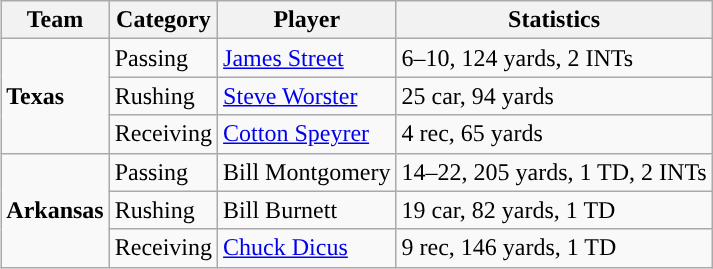<table class="wikitable" style="float: right;">
<tr>
<th>Team</th>
<th>Category</th>
<th>Player</th>
<th>Statistics</th>
</tr>
<tr>
<td rowspan=3><strong>Texas</strong></td>
<td>Passing</td>
<td><a href='#'>James Street</a></td>
<td>6–10, 124 yards, 2 INTs</td>
</tr>
<tr>
<td>Rushing</td>
<td><a href='#'>Steve Worster</a></td>
<td>25 car, 94 yards</td>
</tr>
<tr>
<td>Receiving</td>
<td><a href='#'>Cotton Speyrer</a></td>
<td>4 rec, 65 yards</td>
</tr>
<tr>
<td rowspan=3><strong>Arkansas</strong></td>
<td>Passing</td>
<td>Bill Montgomery</td>
<td>14–22, 205 yards, 1 TD, 2 INTs</td>
</tr>
<tr>
<td>Rushing</td>
<td>Bill Burnett</td>
<td>19 car, 82 yards, 1 TD</td>
</tr>
<tr>
<td>Receiving</td>
<td><a href='#'>Chuck Dicus</a></td>
<td>9 rec, 146 yards, 1 TD</td>
</tr>
</table>
